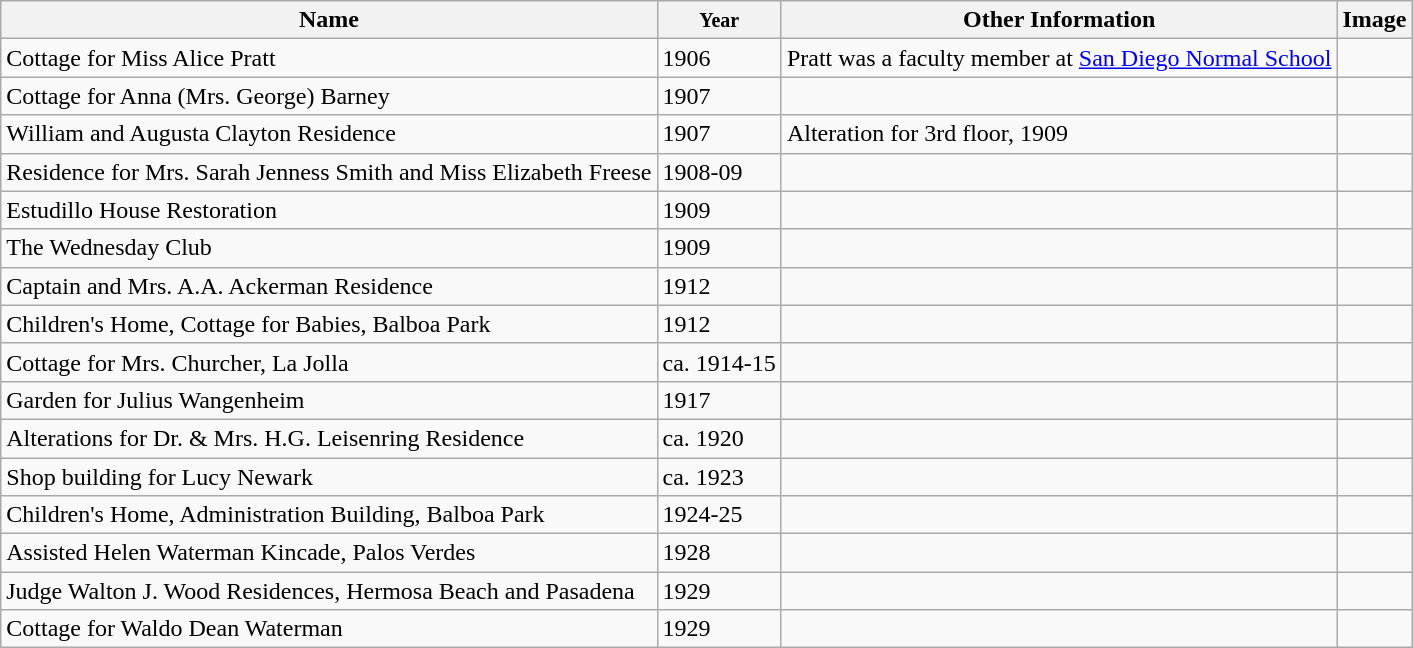<table class="wikitable sortable" style="text-align: left;">
<tr>
<th>Name</th>
<th><small>Year</small></th>
<th>Other Information</th>
<th class="unsortable">Image</th>
</tr>
<tr>
<td>Cottage for Miss Alice Pratt</td>
<td>1906</td>
<td>Pratt was a faculty member at <a href='#'>San Diego Normal School</a></td>
<td></td>
</tr>
<tr>
<td>Cottage for Anna (Mrs. George) Barney</td>
<td>1907</td>
<td></td>
<td></td>
</tr>
<tr>
<td>William and Augusta Clayton Residence</td>
<td>1907</td>
<td>Alteration for 3rd floor, 1909</td>
<td></td>
</tr>
<tr>
<td>Residence for Mrs. Sarah Jenness Smith and Miss Elizabeth Freese</td>
<td>1908-09</td>
<td></td>
<td></td>
</tr>
<tr>
<td>Estudillo House Restoration</td>
<td>1909</td>
<td></td>
<td></td>
</tr>
<tr>
<td>The Wednesday Club</td>
<td>1909</td>
<td></td>
<td></td>
</tr>
<tr>
<td>Captain and Mrs. A.A. Ackerman Residence</td>
<td>1912</td>
<td></td>
<td></td>
</tr>
<tr>
<td>Children's Home, Cottage for Babies, Balboa Park</td>
<td>1912</td>
<td></td>
<td></td>
</tr>
<tr>
<td>Cottage for Mrs. Churcher, La Jolla</td>
<td>ca. 1914-15</td>
<td></td>
<td></td>
</tr>
<tr>
<td>Garden for Julius Wangenheim</td>
<td>1917</td>
<td></td>
<td></td>
</tr>
<tr>
<td>Alterations for Dr. & Mrs. H.G. Leisenring Residence</td>
<td>ca. 1920</td>
<td></td>
<td></td>
</tr>
<tr>
<td>Shop building for Lucy Newark</td>
<td>ca. 1923</td>
<td></td>
<td></td>
</tr>
<tr>
<td>Children's Home, Administration Building, Balboa Park</td>
<td>1924-25</td>
<td></td>
<td></td>
</tr>
<tr>
<td>Assisted Helen Waterman Kincade, Palos Verdes</td>
<td>1928</td>
<td></td>
<td></td>
</tr>
<tr>
<td>Judge Walton J. Wood Residences, Hermosa Beach and Pasadena</td>
<td>1929</td>
<td></td>
<td></td>
</tr>
<tr>
<td>Cottage for Waldo Dean Waterman</td>
<td>1929</td>
<td></td>
<td></td>
</tr>
</table>
